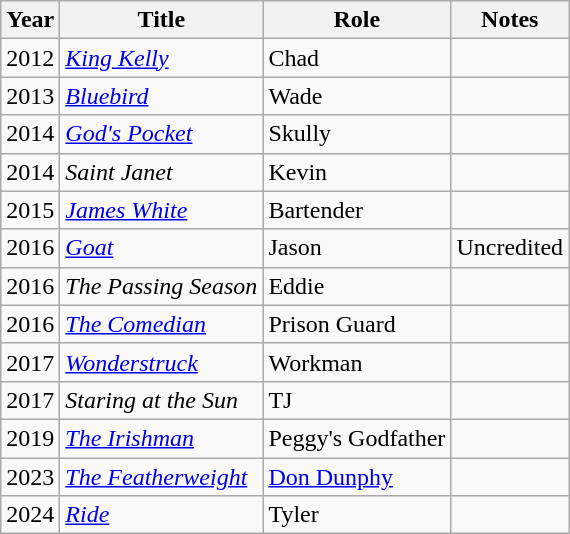<table class="wikitable sortable">
<tr>
<th>Year</th>
<th>Title</th>
<th>Role</th>
<th>Notes</th>
</tr>
<tr>
<td>2012</td>
<td><em><a href='#'>King Kelly</a></em></td>
<td>Chad</td>
<td></td>
</tr>
<tr>
<td>2013</td>
<td><em><a href='#'>Bluebird</a></em></td>
<td>Wade</td>
<td></td>
</tr>
<tr>
<td>2014</td>
<td><em><a href='#'>God's Pocket</a></em></td>
<td>Skully</td>
<td></td>
</tr>
<tr>
<td>2014</td>
<td><em>Saint Janet</em></td>
<td>Kevin</td>
<td></td>
</tr>
<tr>
<td>2015</td>
<td><em><a href='#'>James White</a></em></td>
<td>Bartender</td>
<td></td>
</tr>
<tr>
<td>2016</td>
<td><em><a href='#'>Goat</a></em></td>
<td>Jason</td>
<td>Uncredited</td>
</tr>
<tr>
<td>2016</td>
<td><em>The Passing Season</em></td>
<td>Eddie</td>
<td></td>
</tr>
<tr>
<td>2016</td>
<td><em><a href='#'>The Comedian</a></em></td>
<td>Prison Guard</td>
<td></td>
</tr>
<tr>
<td>2017</td>
<td><em><a href='#'>Wonderstruck</a></em></td>
<td>Workman</td>
<td></td>
</tr>
<tr>
<td>2017</td>
<td><em>Staring at the Sun</em></td>
<td>TJ</td>
<td></td>
</tr>
<tr>
<td>2019</td>
<td><em><a href='#'>The Irishman</a></em></td>
<td>Peggy's Godfather</td>
<td></td>
</tr>
<tr>
<td>2023</td>
<td><em><a href='#'>The Featherweight</a></em></td>
<td><a href='#'>Don Dunphy</a></td>
<td></td>
</tr>
<tr>
<td>2024</td>
<td><em><a href='#'>Ride</a></em></td>
<td>Tyler</td>
<td></td>
</tr>
</table>
